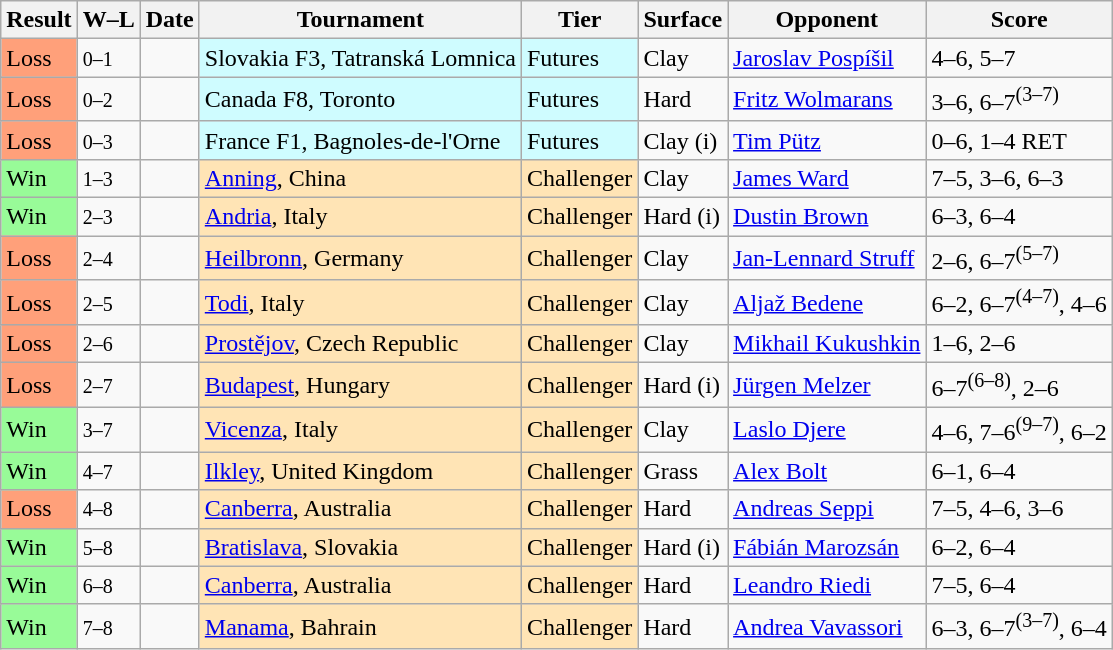<table class="sortable wikitable">
<tr>
<th>Result</th>
<th class="unsortable">W–L</th>
<th>Date</th>
<th>Tournament</th>
<th>Tier</th>
<th>Surface</th>
<th>Opponent</th>
<th class="unsortable">Score</th>
</tr>
<tr>
<td bgcolor=FFA07A>Loss</td>
<td><small>0–1</small></td>
<td></td>
<td style="background:#cffcff;">Slovakia F3, Tatranská Lomnica</td>
<td style="background:#cffcff;">Futures</td>
<td>Clay</td>
<td> <a href='#'>Jaroslav Pospíšil</a></td>
<td>4–6, 5–7</td>
</tr>
<tr>
<td bgcolor=FFA07A>Loss</td>
<td><small>0–2</small></td>
<td></td>
<td style="background:#cffcff;">Canada F8, Toronto</td>
<td style="background:#cffcff;">Futures</td>
<td>Hard</td>
<td> <a href='#'>Fritz Wolmarans</a></td>
<td>3–6, 6–7<sup>(3–7)</sup></td>
</tr>
<tr>
<td bgcolor=FFA07A>Loss</td>
<td><small>0–3</small></td>
<td></td>
<td style="background:#cffcff;">France F1, Bagnoles-de-l'Orne</td>
<td style="background:#cffcff;">Futures</td>
<td>Clay (i)</td>
<td> <a href='#'>Tim Pütz</a></td>
<td>0–6, 1–4 RET</td>
</tr>
<tr>
<td bgcolor=98FB98>Win</td>
<td><small>1–3</small></td>
<td><a href='#'></a></td>
<td style="background:moccasin;"><a href='#'>Anning</a>, China</td>
<td style="background:moccasin;">Challenger</td>
<td>Clay</td>
<td> <a href='#'>James Ward</a></td>
<td>7–5, 3–6, 6–3</td>
</tr>
<tr>
<td bgcolor=98FB98>Win</td>
<td><small>2–3</small></td>
<td><a href='#'></a></td>
<td style="background:moccasin;"><a href='#'>Andria</a>, Italy</td>
<td style="background:moccasin;">Challenger</td>
<td>Hard (i)</td>
<td> <a href='#'>Dustin Brown</a></td>
<td>6–3, 6–4</td>
</tr>
<tr>
<td bgcolor=FFA07A>Loss</td>
<td><small>2–4</small></td>
<td><a href='#'></a></td>
<td style="background:moccasin;"><a href='#'>Heilbronn</a>, Germany</td>
<td style="background:moccasin;">Challenger</td>
<td>Clay</td>
<td> <a href='#'>Jan-Lennard Struff</a></td>
<td>2–6, 6–7<sup>(5–7)</sup></td>
</tr>
<tr>
<td bgcolor=FFA07A>Loss</td>
<td><small>2–5</small></td>
<td><a href='#'></a></td>
<td style="background:moccasin;"><a href='#'>Todi</a>, Italy</td>
<td style="background:moccasin;">Challenger</td>
<td>Clay</td>
<td> <a href='#'>Aljaž Bedene</a></td>
<td>6–2, 6–7<sup>(4–7)</sup>, 4–6</td>
</tr>
<tr>
<td bgcolor=FFA07A>Loss</td>
<td><small>2–6</small></td>
<td><a href='#'></a></td>
<td style="background:moccasin;"><a href='#'>Prostějov</a>, Czech Republic</td>
<td style="background:moccasin;">Challenger</td>
<td>Clay</td>
<td> <a href='#'>Mikhail Kukushkin</a></td>
<td>1–6, 2–6</td>
</tr>
<tr>
<td bgcolor=FFA07A>Loss</td>
<td><small>2–7</small></td>
<td><a href='#'></a></td>
<td style="background:moccasin;"><a href='#'>Budapest</a>, Hungary</td>
<td style="background:moccasin;">Challenger</td>
<td>Hard (i)</td>
<td> <a href='#'>Jürgen Melzer</a></td>
<td>6–7<sup>(6–8)</sup>, 2–6</td>
</tr>
<tr>
<td bgcolor=98FB98>Win</td>
<td><small>3–7</small></td>
<td><a href='#'></a></td>
<td style="background:moccasin;"><a href='#'>Vicenza</a>, Italy</td>
<td style="background:moccasin;">Challenger</td>
<td>Clay</td>
<td> <a href='#'>Laslo Djere</a></td>
<td>4–6, 7–6<sup>(9–7)</sup>, 6–2</td>
</tr>
<tr>
<td bgcolor=98FB98>Win</td>
<td><small>4–7</small></td>
<td><a href='#'></a></td>
<td style="background:moccasin;"><a href='#'>Ilkley</a>, United Kingdom</td>
<td style="background:moccasin;">Challenger</td>
<td>Grass</td>
<td> <a href='#'>Alex Bolt</a></td>
<td>6–1, 6–4</td>
</tr>
<tr>
<td bgcolor=FFA07A>Loss</td>
<td><small>4–8</small></td>
<td><a href='#'></a></td>
<td style="background:moccasin;"><a href='#'>Canberra</a>, Australia</td>
<td style="background:moccasin;">Challenger</td>
<td>Hard</td>
<td> <a href='#'>Andreas Seppi</a></td>
<td>7–5, 4–6, 3–6</td>
</tr>
<tr>
<td bgcolor=98FB98>Win</td>
<td><small>5–8</small></td>
<td><a href='#'></a></td>
<td style="background:moccasin;"><a href='#'>Bratislava</a>, Slovakia</td>
<td style="background:moccasin;">Challenger</td>
<td>Hard (i)</td>
<td> <a href='#'>Fábián Marozsán</a></td>
<td>6–2, 6–4</td>
</tr>
<tr>
<td bgcolor=98FB98>Win</td>
<td><small>6–8</small></td>
<td><a href='#'></a></td>
<td style="background:moccasin;"><a href='#'>Canberra</a>, Australia</td>
<td style="background:moccasin;">Challenger</td>
<td>Hard</td>
<td> <a href='#'>Leandro Riedi</a></td>
<td>7–5, 6–4</td>
</tr>
<tr>
<td bgcolor=98FB98>Win</td>
<td><small>7–8</small></td>
<td><a href='#'></a></td>
<td style="background:moccasin;"><a href='#'>Manama</a>, Bahrain</td>
<td style="background:moccasin;">Challenger</td>
<td>Hard</td>
<td> <a href='#'>Andrea Vavassori</a></td>
<td>6–3, 6–7<sup>(3–7)</sup>, 6–4</td>
</tr>
</table>
